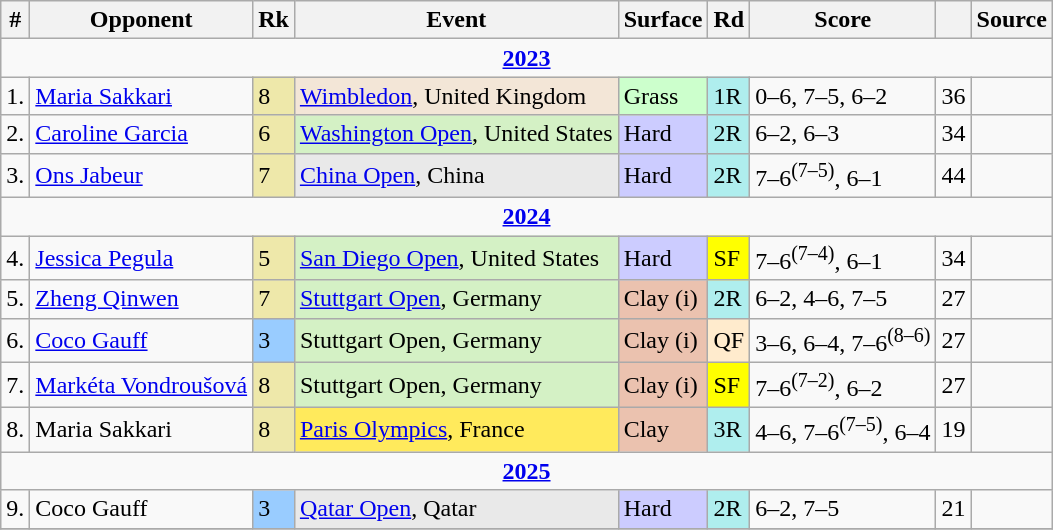<table class="wikitable sortable">
<tr>
<th class="unsortable">#</th>
<th>Opponent</th>
<th>Rk</th>
<th>Event</th>
<th>Surface</th>
<th class="unsortable">Rd</th>
<th class=unsortable>Score</th>
<th class="unsortable"></th>
<th class="unsortable">Source</th>
</tr>
<tr>
<td colspan="9" align="center"><strong><a href='#'>2023</a></strong></td>
</tr>
<tr>
<td>1.</td>
<td> <a href='#'>Maria Sakkari</a></td>
<td bgcolor="eee8aa">8</td>
<td bgcolor="f3e6d7"><a href='#'>Wimbledon</a>, United Kingdom</td>
<td bgcolor="ccffcc">Grass</td>
<td bgcolor="afeeee">1R</td>
<td>0–6, 7–5, 6–2</td>
<td>36</td>
<td></td>
</tr>
<tr>
<td>2.</td>
<td> <a href='#'>Caroline Garcia</a></td>
<td bgcolor="eee8aa">6</td>
<td bgcolor="d4f1c5"><a href='#'>Washington Open</a>, United States</td>
<td bgcolor="ccccff">Hard</td>
<td bgcolor="afeeee">2R</td>
<td>6–2, 6–3</td>
<td>34</td>
<td></td>
</tr>
<tr>
<td>3.</td>
<td> <a href='#'>Ons Jabeur</a></td>
<td bgcolor="eee8aa">7</td>
<td bgcolor="e9e9e9"><a href='#'>China Open</a>, China</td>
<td bgcolor="ccccff">Hard</td>
<td bgcolor="afeeee">2R</td>
<td>7–6<sup>(7–5)</sup>, 6–1</td>
<td>44</td>
<td></td>
</tr>
<tr>
<td colspan="9" align="center"><strong><a href='#'>2024</a></strong></td>
</tr>
<tr>
<td>4.</td>
<td> <a href='#'>Jessica Pegula</a></td>
<td bgcolor="eee8aa">5</td>
<td bgcolor="d4f1c5"><a href='#'>San Diego Open</a>, United States</td>
<td bgcolor="ccccff">Hard</td>
<td bgcolor=yellow>SF</td>
<td>7–6<sup>(7–4)</sup>, 6–1</td>
<td>34</td>
<td></td>
</tr>
<tr>
<td>5.</td>
<td> <a href='#'>Zheng Qinwen</a></td>
<td bgcolor=eee8AA>7</td>
<td bgcolor=d4f1c5><a href='#'>Stuttgart Open</a>, Germany</td>
<td bgcolor=ebc2af>Clay (i)</td>
<td bgcolor=afeeee>2R</td>
<td>6–2, 4–6, 7–5</td>
<td>27</td>
<td></td>
</tr>
<tr>
<td>6.</td>
<td> <a href='#'>Coco Gauff</a></td>
<td bgcolor=99ccff>3</td>
<td bgcolor=d4f1c5>Stuttgart Open, Germany</td>
<td bgcolor=ebc2af>Clay (i)</td>
<td bgcolor=ffebcd>QF</td>
<td>3–6, 6–4, 7–6<sup>(8–6)</sup></td>
<td>27</td>
<td></td>
</tr>
<tr>
<td>7.</td>
<td> <a href='#'>Markéta Vondroušová</a></td>
<td bgcolor=eee8aa>8</td>
<td bgcolor=d4f1c5>Stuttgart Open, Germany</td>
<td bgcolor=ebc2af>Clay (i)</td>
<td bgcolor=yellow>SF</td>
<td>7–6<sup>(7–2)</sup>, 6–2</td>
<td>27</td>
<td></td>
</tr>
<tr>
<td>8.</td>
<td> Maria Sakkari</td>
<td bgcolor=eee8aa>8</td>
<td bgcolor=FFEA5C><a href='#'>Paris Olympics</a>, France</td>
<td bgcolor=EBC2AF>Clay</td>
<td bgcolor=afeeee>3R</td>
<td>4–6,  7–6<sup>(7–5)</sup>, 6–4</td>
<td>19</td>
<td></td>
</tr>
<tr>
<td colspan="9" style="text-align:center"><strong><a href='#'>2025</a></strong></td>
</tr>
<tr>
<td>9.</td>
<td> Coco Gauff</td>
<td bgcolor=99ccff>3</td>
<td bgcolor=e9e9e9><a href='#'>Qatar Open</a>, Qatar</td>
<td bgcolor=ccccff>Hard</td>
<td bgcolor=afeeee>2R</td>
<td>6–2, 7–5</td>
<td>21</td>
<td></td>
</tr>
<tr>
</tr>
</table>
